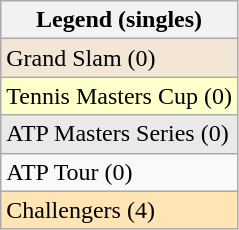<table class="wikitable">
<tr>
<th>Legend (singles)</th>
</tr>
<tr bgcolor="#f3e6d7">
<td>Grand Slam (0)</td>
</tr>
<tr bgcolor="ffffcc">
<td>Tennis Masters Cup (0)</td>
</tr>
<tr bgcolor="#e9e9e9">
<td>ATP Masters Series (0)</td>
</tr>
<tr>
<td>ATP Tour (0)</td>
</tr>
<tr bgcolor="moccasin">
<td>Challengers (4)</td>
</tr>
</table>
